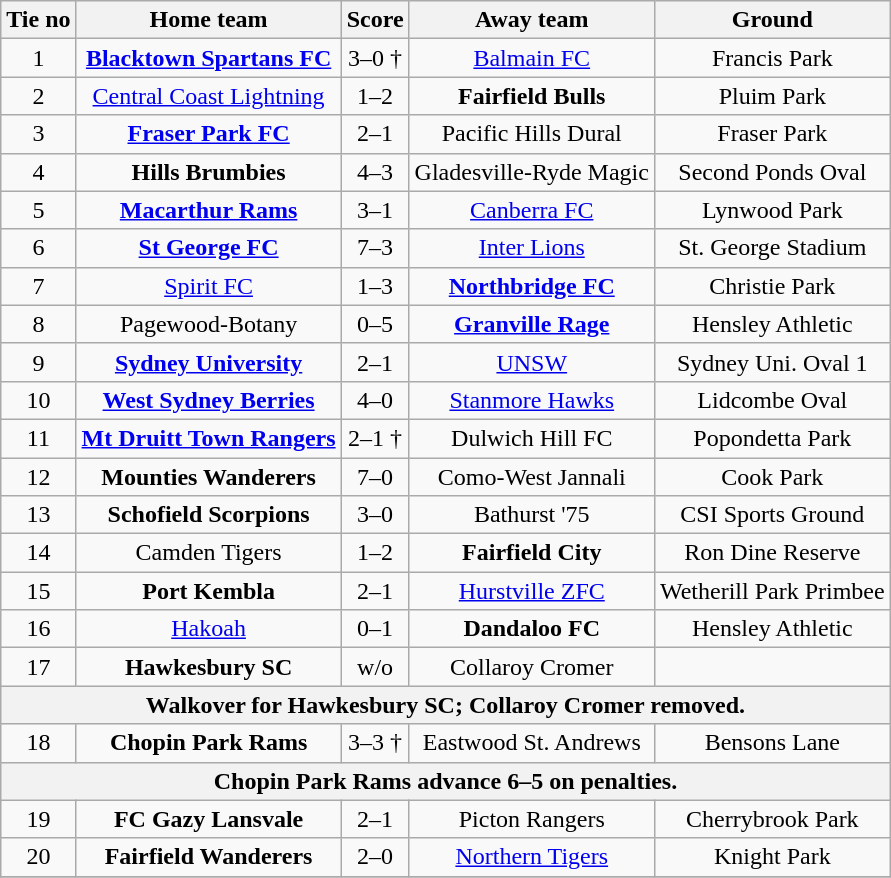<table border=0 cellpadding=0 cellspacing=0>
<tr>
<td valign="top"><br><table class="wikitable" style="text-align: center">
<tr>
<th>Tie no</th>
<th>Home team</th>
<th>Score</th>
<th>Away team</th>
<th>Ground</th>
</tr>
<tr>
<td>1</td>
<td><strong><a href='#'>Blacktown Spartans FC</a></strong></td>
<td>3–0 †</td>
<td><a href='#'>Balmain FC</a></td>
<td>Francis Park</td>
</tr>
<tr>
<td>2</td>
<td><a href='#'>Central Coast Lightning</a></td>
<td>1–2</td>
<td><strong>Fairfield Bulls</strong></td>
<td>Pluim Park</td>
</tr>
<tr>
<td>3</td>
<td><strong><a href='#'>Fraser Park FC</a></strong></td>
<td>2–1</td>
<td>Pacific Hills Dural</td>
<td>Fraser Park</td>
</tr>
<tr>
<td>4</td>
<td><strong>Hills Brumbies</strong></td>
<td>4–3</td>
<td>Gladesville-Ryde Magic</td>
<td>Second Ponds Oval</td>
</tr>
<tr>
<td>5</td>
<td><strong><a href='#'>Macarthur Rams</a></strong></td>
<td>3–1</td>
<td><a href='#'>Canberra FC</a></td>
<td>Lynwood Park</td>
</tr>
<tr>
<td>6</td>
<td><strong><a href='#'>St George FC</a></strong></td>
<td>7–3</td>
<td><a href='#'>Inter Lions</a></td>
<td>St. George Stadium</td>
</tr>
<tr>
<td>7</td>
<td><a href='#'>Spirit FC</a></td>
<td>1–3</td>
<td><strong><a href='#'>Northbridge FC</a></strong></td>
<td>Christie Park</td>
</tr>
<tr>
<td>8</td>
<td>Pagewood-Botany</td>
<td>0–5</td>
<td><strong><a href='#'>Granville Rage</a></strong></td>
<td>Hensley Athletic</td>
</tr>
<tr>
<td>9</td>
<td><strong><a href='#'>Sydney University</a></strong></td>
<td>2–1</td>
<td><a href='#'>UNSW</a></td>
<td>Sydney Uni. Oval 1</td>
</tr>
<tr>
<td>10</td>
<td><strong><a href='#'>West Sydney Berries</a></strong></td>
<td>4–0</td>
<td><a href='#'>Stanmore Hawks</a></td>
<td>Lidcombe Oval</td>
</tr>
<tr>
<td>11</td>
<td><strong><a href='#'>Mt Druitt Town Rangers</a></strong></td>
<td>2–1 †</td>
<td>Dulwich Hill FC</td>
<td>Popondetta Park</td>
</tr>
<tr>
<td>12</td>
<td><strong>Mounties Wanderers</strong></td>
<td>7–0</td>
<td>Como-West Jannali</td>
<td>Cook Park</td>
</tr>
<tr>
<td>13</td>
<td><strong>Schofield Scorpions</strong></td>
<td>3–0</td>
<td>Bathurst '75</td>
<td>CSI Sports Ground</td>
</tr>
<tr>
<td>14</td>
<td>Camden Tigers</td>
<td>1–2</td>
<td><strong>Fairfield City</strong></td>
<td>Ron Dine Reserve</td>
</tr>
<tr>
<td>15</td>
<td><strong>Port Kembla</strong></td>
<td>2–1</td>
<td><a href='#'>Hurstville ZFC</a></td>
<td>Wetherill Park Primbee</td>
</tr>
<tr>
<td>16</td>
<td><a href='#'>Hakoah</a></td>
<td>0–1</td>
<td><strong>Dandaloo FC</strong></td>
<td>Hensley Athletic</td>
</tr>
<tr>
<td>17</td>
<td><strong>Hawkesbury SC</strong></td>
<td>w/o</td>
<td>Collaroy Cromer</td>
<td></td>
</tr>
<tr>
<th colspan=5>Walkover for Hawkesbury SC; Collaroy Cromer removed.</th>
</tr>
<tr>
<td>18</td>
<td><strong>Chopin Park Rams</strong></td>
<td>3–3 †</td>
<td>Eastwood St. Andrews</td>
<td>Bensons Lane</td>
</tr>
<tr>
<th colspan=5>Chopin Park Rams advance 6–5 on penalties.</th>
</tr>
<tr>
<td>19</td>
<td><strong>FC Gazy Lansvale</strong></td>
<td>2–1</td>
<td>Picton Rangers</td>
<td>Cherrybrook Park</td>
</tr>
<tr>
<td>20</td>
<td><strong>Fairfield Wanderers</strong></td>
<td>2–0</td>
<td><a href='#'>Northern Tigers</a></td>
<td>Knight Park</td>
</tr>
<tr>
</tr>
</table>
</td>
</tr>
</table>
